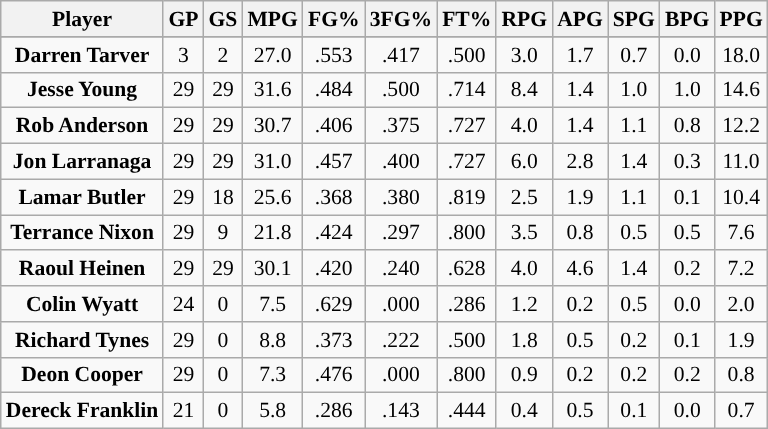<table class="wikitable sortable" style="font-size: 90%">
<tr>
<th>Player</th>
<th>GP</th>
<th>GS</th>
<th>MPG</th>
<th>FG%</th>
<th>3FG%</th>
<th>FT%</th>
<th>RPG</th>
<th>APG</th>
<th>SPG</th>
<th>BPG</th>
<th>PPG</th>
</tr>
<tr align="center" bgcolor="">
</tr>
<tr align="center" bgcolor="">
<td><strong>Darren Tarver</strong></td>
<td>3</td>
<td>2</td>
<td>27.0</td>
<td>.553</td>
<td>.417</td>
<td>.500</td>
<td>3.0</td>
<td>1.7</td>
<td>0.7</td>
<td>0.0</td>
<td>18.0</td>
</tr>
<tr align="center" bgcolor="">
<td><strong>Jesse Young</strong></td>
<td>29</td>
<td>29</td>
<td>31.6</td>
<td>.484</td>
<td>.500</td>
<td>.714</td>
<td>8.4</td>
<td>1.4</td>
<td>1.0</td>
<td>1.0</td>
<td>14.6</td>
</tr>
<tr align="center" bgcolor="">
<td><strong>Rob Anderson</strong></td>
<td>29</td>
<td>29</td>
<td>30.7</td>
<td>.406</td>
<td>.375</td>
<td>.727</td>
<td>4.0</td>
<td>1.4</td>
<td>1.1</td>
<td>0.8</td>
<td>12.2</td>
</tr>
<tr align="center" bgcolor="">
<td><strong>Jon Larranaga</strong></td>
<td>29</td>
<td>29</td>
<td>31.0</td>
<td>.457</td>
<td>.400</td>
<td>.727</td>
<td>6.0</td>
<td>2.8</td>
<td>1.4</td>
<td>0.3</td>
<td>11.0</td>
</tr>
<tr align="center" bgcolor="">
<td><strong>Lamar Butler</strong></td>
<td>29</td>
<td>18</td>
<td>25.6</td>
<td>.368</td>
<td>.380</td>
<td>.819</td>
<td>2.5</td>
<td>1.9</td>
<td>1.1</td>
<td>0.1</td>
<td>10.4</td>
</tr>
<tr align="center" bgcolor="">
<td><strong>Terrance Nixon</strong></td>
<td>29</td>
<td>9</td>
<td>21.8</td>
<td>.424</td>
<td>.297</td>
<td>.800</td>
<td>3.5</td>
<td>0.8</td>
<td>0.5</td>
<td>0.5</td>
<td>7.6</td>
</tr>
<tr align="center" bgcolor="">
<td><strong>Raoul Heinen</strong></td>
<td>29</td>
<td>29</td>
<td>30.1</td>
<td>.420</td>
<td>.240</td>
<td>.628</td>
<td>4.0</td>
<td>4.6</td>
<td>1.4</td>
<td>0.2</td>
<td>7.2</td>
</tr>
<tr align="center" bgcolor="">
<td><strong>Colin Wyatt</strong></td>
<td>24</td>
<td>0</td>
<td>7.5</td>
<td>.629</td>
<td>.000</td>
<td>.286</td>
<td>1.2</td>
<td>0.2</td>
<td>0.5</td>
<td>0.0</td>
<td>2.0</td>
</tr>
<tr align="center" bgcolor="">
<td><strong>Richard Tynes</strong></td>
<td>29</td>
<td>0</td>
<td>8.8</td>
<td>.373</td>
<td>.222</td>
<td>.500</td>
<td>1.8</td>
<td>0.5</td>
<td>0.2</td>
<td>0.1</td>
<td>1.9</td>
</tr>
<tr align="center" bgcolor="">
<td><strong>Deon Cooper</strong></td>
<td>29</td>
<td>0</td>
<td>7.3</td>
<td>.476</td>
<td>.000</td>
<td>.800</td>
<td>0.9</td>
<td>0.2</td>
<td>0.2</td>
<td>0.2</td>
<td>0.8</td>
</tr>
<tr align="center" bgcolor="">
<td><strong>Dereck Franklin</strong></td>
<td>21</td>
<td>0</td>
<td>5.8</td>
<td>.286</td>
<td>.143</td>
<td>.444</td>
<td>0.4</td>
<td>0.5</td>
<td>0.1</td>
<td>0.0</td>
<td>0.7</td>
</tr>
</table>
